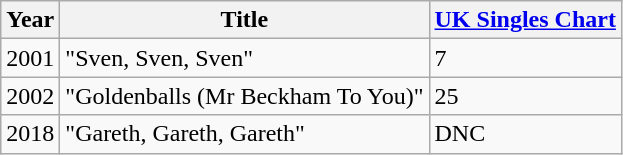<table class="wikitable">
<tr>
<th>Year</th>
<th>Title</th>
<th><a href='#'>UK Singles Chart</a></th>
</tr>
<tr>
<td>2001</td>
<td>"Sven, Sven, Sven"</td>
<td>7</td>
</tr>
<tr>
<td>2002</td>
<td>"Goldenballs (Mr Beckham To You)"</td>
<td>25</td>
</tr>
<tr>
<td>2018</td>
<td>"Gareth, Gareth, Gareth"</td>
<td>DNC</td>
</tr>
</table>
